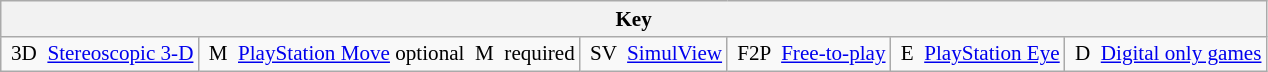<table class="wikitable" style="margin-right: 1em; font-size:88%;">
<tr>
<th colspan="6">Key</th>
</tr>
<tr>
<td><span> 3D </span> <a href='#'>Stereoscopic 3-D</a></td>
<td><span> M </span> <a href='#'>PlayStation Move</a> optional <span> M </span> required</td>
<td><span> SV </span> <a href='#'>SimulView</a></td>
<td><span> F2P </span> <a href='#'>Free-to-play</a></td>
<td><span> E </span> <a href='#'>PlayStation Eye</a></td>
<td><span> D </span> <a href='#'>Digital only games</a></td>
</tr>
</table>
